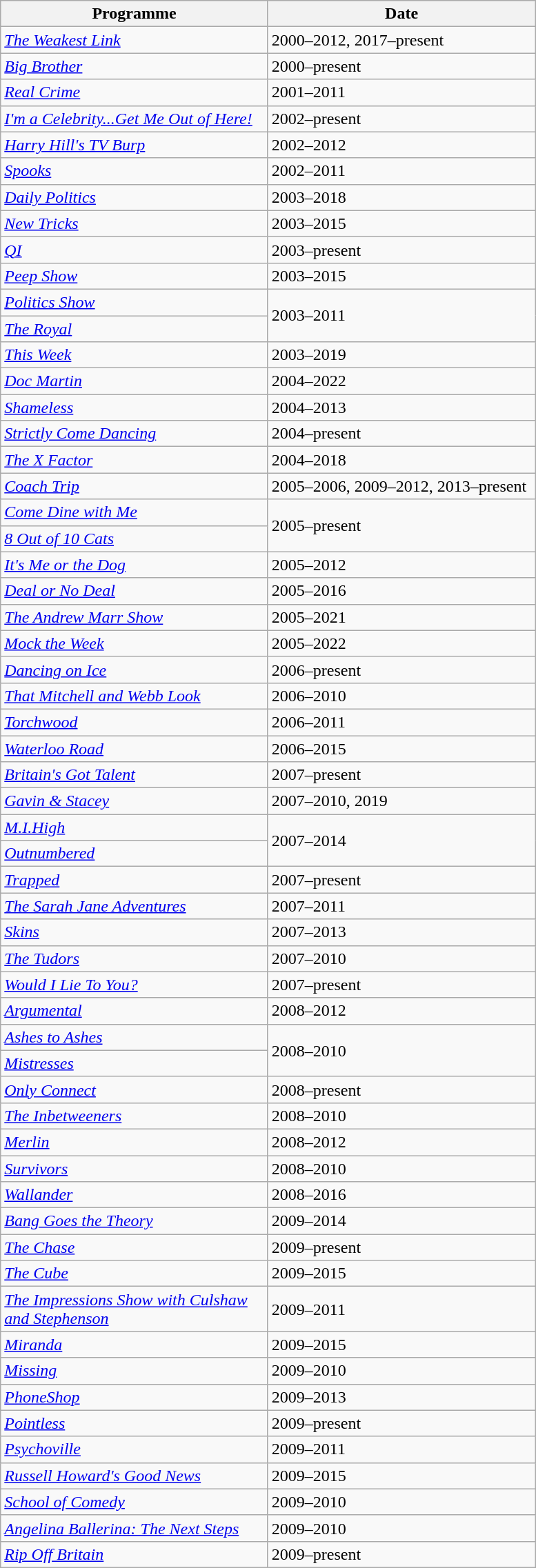<table class="wikitable">
<tr>
<th width=251>Programme</th>
<th width=251>Date</th>
</tr>
<tr>
<td><em><a href='#'>The Weakest Link</a></em></td>
<td>2000–2012, 2017–present</td>
</tr>
<tr>
<td><em><a href='#'>Big Brother</a></em></td>
<td>2000–present</td>
</tr>
<tr>
<td><em><a href='#'>Real Crime</a></em></td>
<td>2001–2011</td>
</tr>
<tr>
<td><em><a href='#'>I'm a Celebrity...Get Me Out of Here!</a></em></td>
<td>2002–present</td>
</tr>
<tr>
<td><em><a href='#'>Harry Hill's TV Burp</a></em></td>
<td>2002–2012</td>
</tr>
<tr>
<td><em><a href='#'>Spooks</a></em></td>
<td>2002–2011</td>
</tr>
<tr>
<td><em><a href='#'>Daily Politics</a></em></td>
<td>2003–2018</td>
</tr>
<tr>
<td><em><a href='#'>New Tricks</a></em></td>
<td>2003–2015</td>
</tr>
<tr>
<td><em><a href='#'>QI</a></em></td>
<td>2003–present</td>
</tr>
<tr>
<td><em><a href='#'>Peep Show</a></em></td>
<td>2003–2015</td>
</tr>
<tr>
<td><em><a href='#'>Politics Show</a></em></td>
<td rowspan="2">2003–2011</td>
</tr>
<tr>
<td><em><a href='#'>The Royal</a></em></td>
</tr>
<tr>
<td><em><a href='#'>This Week</a></em></td>
<td>2003–2019</td>
</tr>
<tr>
<td><em><a href='#'>Doc Martin</a></em></td>
<td>2004–2022</td>
</tr>
<tr>
<td><em><a href='#'>Shameless</a></em></td>
<td>2004–2013</td>
</tr>
<tr>
<td><em><a href='#'>Strictly Come Dancing</a></em></td>
<td>2004–present</td>
</tr>
<tr>
<td><em><a href='#'>The X Factor</a></em></td>
<td>2004–2018</td>
</tr>
<tr>
<td><em><a href='#'>Coach Trip</a></em></td>
<td>2005–2006, 2009–2012, 2013–present</td>
</tr>
<tr>
<td><em><a href='#'>Come Dine with Me</a></em></td>
<td rowspan="2">2005–present</td>
</tr>
<tr>
<td><em><a href='#'>8 Out of 10 Cats</a></em></td>
</tr>
<tr>
<td><em><a href='#'>It's Me or the Dog</a></em></td>
<td>2005–2012</td>
</tr>
<tr>
<td><em><a href='#'>Deal or No Deal</a></em></td>
<td>2005–2016</td>
</tr>
<tr>
<td><em><a href='#'>The Andrew Marr Show</a></em></td>
<td>2005–2021</td>
</tr>
<tr>
<td><em><a href='#'>Mock the Week</a></em></td>
<td>2005–2022</td>
</tr>
<tr>
<td><em><a href='#'>Dancing on Ice</a></em></td>
<td>2006–present</td>
</tr>
<tr>
<td><em><a href='#'>That Mitchell and Webb Look</a></em></td>
<td>2006–2010</td>
</tr>
<tr>
<td><em><a href='#'>Torchwood</a></em></td>
<td>2006–2011</td>
</tr>
<tr>
<td><em><a href='#'>Waterloo Road</a></em></td>
<td>2006–2015</td>
</tr>
<tr>
<td><em><a href='#'>Britain's Got Talent</a></em></td>
<td>2007–present</td>
</tr>
<tr>
<td><em><a href='#'>Gavin & Stacey</a></em></td>
<td>2007–2010, 2019</td>
</tr>
<tr>
<td><em><a href='#'>M.I.High</a></em></td>
<td rowspan="2">2007–2014</td>
</tr>
<tr>
<td><em><a href='#'>Outnumbered</a></em></td>
</tr>
<tr>
<td><em><a href='#'>Trapped</a></em></td>
<td>2007–present</td>
</tr>
<tr>
<td><em><a href='#'>The Sarah Jane Adventures</a></em></td>
<td>2007–2011</td>
</tr>
<tr>
<td><em><a href='#'>Skins</a></em></td>
<td>2007–2013</td>
</tr>
<tr>
<td><em><a href='#'>The Tudors</a></em></td>
<td>2007–2010</td>
</tr>
<tr>
<td><em><a href='#'>Would I Lie To You?</a></em></td>
<td>2007–present</td>
</tr>
<tr>
<td><em><a href='#'>Argumental</a></em></td>
<td>2008–2012</td>
</tr>
<tr>
<td><em><a href='#'>Ashes to Ashes</a></em></td>
<td rowspan="2">2008–2010</td>
</tr>
<tr>
<td><em><a href='#'>Mistresses</a></em></td>
</tr>
<tr>
<td><em><a href='#'>Only Connect</a></em></td>
<td>2008–present</td>
</tr>
<tr>
<td><em><a href='#'>The Inbetweeners</a></em></td>
<td>2008–2010</td>
</tr>
<tr>
<td><em><a href='#'>Merlin</a></em></td>
<td>2008–2012</td>
</tr>
<tr>
<td><em><a href='#'>Survivors</a></em></td>
<td>2008–2010</td>
</tr>
<tr>
<td><em><a href='#'>Wallander</a></em></td>
<td>2008–2016</td>
</tr>
<tr>
<td><em><a href='#'>Bang Goes the Theory</a></em></td>
<td>2009–2014</td>
</tr>
<tr>
<td><em><a href='#'>The Chase</a></em></td>
<td>2009–present</td>
</tr>
<tr>
<td><em><a href='#'>The Cube</a></em></td>
<td>2009–2015</td>
</tr>
<tr>
<td><em><a href='#'>The Impressions Show with Culshaw and Stephenson</a></em></td>
<td>2009–2011</td>
</tr>
<tr>
<td><em><a href='#'>Miranda</a></em></td>
<td>2009–2015</td>
</tr>
<tr>
<td><em><a href='#'>Missing</a></em></td>
<td>2009–2010</td>
</tr>
<tr>
<td><em><a href='#'>PhoneShop</a></em></td>
<td>2009–2013</td>
</tr>
<tr>
<td><em><a href='#'>Pointless</a></em></td>
<td>2009–present</td>
</tr>
<tr>
<td><em><a href='#'>Psychoville</a></em></td>
<td>2009–2011</td>
</tr>
<tr>
<td><em><a href='#'>Russell Howard's Good News</a></em></td>
<td>2009–2015</td>
</tr>
<tr>
<td><em><a href='#'>School of Comedy</a></em></td>
<td>2009–2010</td>
</tr>
<tr>
<td><em><a href='#'>Angelina Ballerina: The Next Steps</a></em></td>
<td>2009–2010</td>
</tr>
<tr>
<td><em><a href='#'>Rip Off Britain</a></em></td>
<td>2009–present</td>
</tr>
</table>
